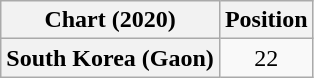<table class="wikitable plainrowheaders" style="text-align:center">
<tr>
<th scope="col">Chart (2020)</th>
<th scope="col">Position</th>
</tr>
<tr>
<th scope="row">South Korea (Gaon)</th>
<td>22</td>
</tr>
</table>
